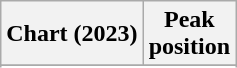<table class="wikitable">
<tr>
<th>Chart (2023)</th>
<th>Peak<br>position</th>
</tr>
<tr>
</tr>
<tr>
</tr>
</table>
